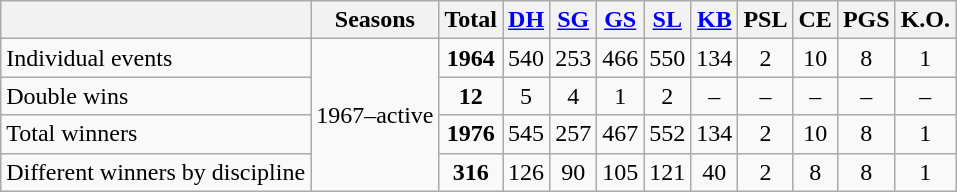<table class="wikitable" style="text-align:center">
<tr>
<th></th>
<th>Seasons</th>
<th>Total</th>
<th><a href='#'>DH</a></th>
<th><a href='#'>SG</a></th>
<th><a href='#'>GS</a></th>
<th><a href='#'>SL</a></th>
<th><a href='#'>KB</a></th>
<th>PSL</th>
<th>CE</th>
<th>PGS</th>
<th>K.O.</th>
</tr>
<tr>
<td style="text-align:left;">Individual events</td>
<td rowspan=4>1967–active</td>
<td><strong>1964</strong></td>
<td>540</td>
<td>253</td>
<td>466</td>
<td>550</td>
<td>134</td>
<td>2</td>
<td>10</td>
<td>8</td>
<td>1</td>
</tr>
<tr>
<td style="text-align:left;">Double wins</td>
<td><strong>12</strong></td>
<td>5</td>
<td>4</td>
<td>1</td>
<td>2</td>
<td>–</td>
<td>–</td>
<td>–</td>
<td>–</td>
<td>–</td>
</tr>
<tr>
<td style="text-align:left;">Total winners</td>
<td><strong>1976</strong></td>
<td>545</td>
<td>257</td>
<td>467</td>
<td>552</td>
<td>134</td>
<td>2</td>
<td>10</td>
<td>8</td>
<td>1</td>
</tr>
<tr>
<td style="text-align:left;">Different winners by discipline</td>
<td><strong>316</strong></td>
<td>126</td>
<td>90</td>
<td>105</td>
<td>121</td>
<td>40</td>
<td>2</td>
<td>8</td>
<td>8</td>
<td>1</td>
</tr>
</table>
